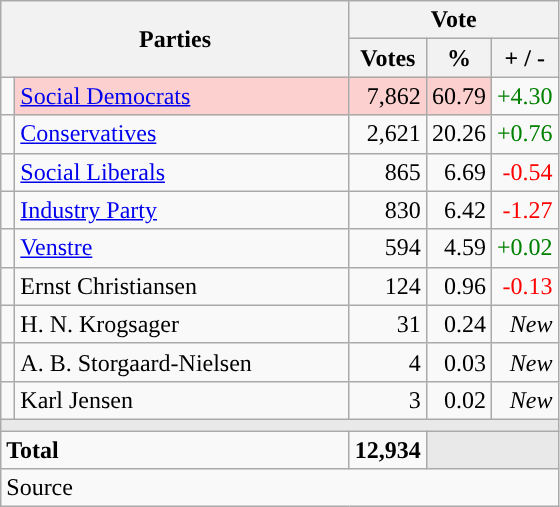<table class="wikitable" style="text-align:right;">
<tr>
<th style="text-align:centre;" rowspan="2" colspan="2" width="225">Parties</th>
<th colspan="3">Vote</th>
</tr>
<tr>
<th width="15">Votes</th>
<th width="15">%</th>
<th width="15">+ / -</th>
</tr>
<tr>
<td width="2" style="color:inherit;background:"></td>
<td bgcolor=#fbd0ce  align="left"><a href='#'>Social Democrats</a></td>
<td bgcolor=#fbd0ce>7,862</td>
<td bgcolor=#fbd0ce>60.79</td>
<td style=color:green;>+4.30</td>
</tr>
<tr>
<td width="2" style="color:inherit;background:"></td>
<td align="left"><a href='#'>Conservatives</a></td>
<td>2,621</td>
<td>20.26</td>
<td style=color:green;>+0.76</td>
</tr>
<tr>
<td width="2" style="color:inherit;background:"></td>
<td align="left"><a href='#'>Social Liberals</a></td>
<td>865</td>
<td>6.69</td>
<td style=color:red;>-0.54</td>
</tr>
<tr>
<td width="2" style="color:inherit;background:"></td>
<td align="left"><a href='#'>Industry Party</a></td>
<td>830</td>
<td>6.42</td>
<td style=color:red;>-1.27</td>
</tr>
<tr>
<td width="2" style="color:inherit;background:"></td>
<td align="left"><a href='#'>Venstre</a></td>
<td>594</td>
<td>4.59</td>
<td style=color:green;>+0.02</td>
</tr>
<tr>
<td width="2" style="color:inherit;background:"></td>
<td align="left">Ernst Christiansen</td>
<td>124</td>
<td>0.96</td>
<td style=color:red;>-0.13</td>
</tr>
<tr>
<td width="2" style="color:inherit;background:"></td>
<td align="left">H. N. Krogsager</td>
<td>31</td>
<td>0.24</td>
<td><em>New</em></td>
</tr>
<tr>
<td width="2" style="color:inherit;background:"></td>
<td align="left">A. B. Storgaard-Nielsen</td>
<td>4</td>
<td>0.03</td>
<td><em>New</em></td>
</tr>
<tr>
<td width="2" style="color:inherit;background:"></td>
<td align="left">Karl Jensen</td>
<td>3</td>
<td>0.02</td>
<td><em>New</em></td>
</tr>
<tr>
<td colspan="7" bgcolor="#E9E9E9"></td>
</tr>
<tr>
<td align="left" colspan="2"><strong>Total</strong></td>
<td><strong>12,934</strong></td>
<td bgcolor="#E9E9E9" colspan="2"></td>
</tr>
<tr>
<td align="left" colspan="6">Source</td>
</tr>
</table>
